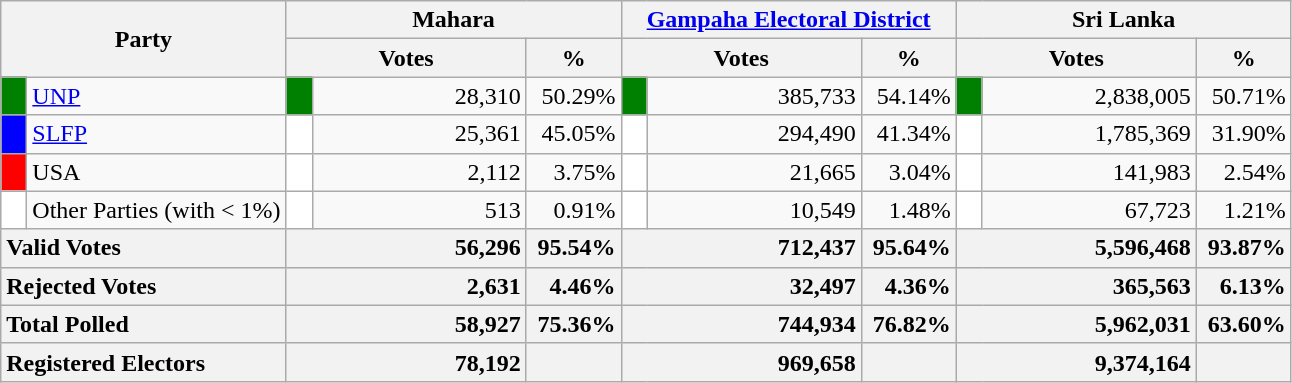<table class="wikitable">
<tr>
<th colspan="2" width="144px"rowspan="2">Party</th>
<th colspan="3" width="216px">Mahara</th>
<th colspan="3" width="216px"><a href='#'>Gampaha Electoral District</a></th>
<th colspan="3" width="216px">Sri Lanka</th>
</tr>
<tr>
<th colspan="2" width="144px">Votes</th>
<th>%</th>
<th colspan="2" width="144px">Votes</th>
<th>%</th>
<th colspan="2" width="144px">Votes</th>
<th>%</th>
</tr>
<tr>
<td style="background-color:green;" width="10px"></td>
<td style="text-align:left;"><a href='#'>UNP</a></td>
<td style="background-color:green;" width="10px"></td>
<td style="text-align:right;">28,310</td>
<td style="text-align:right;">50.29%</td>
<td style="background-color:green;" width="10px"></td>
<td style="text-align:right;">385,733</td>
<td style="text-align:right;">54.14%</td>
<td style="background-color:green;" width="10px"></td>
<td style="text-align:right;">2,838,005</td>
<td style="text-align:right;">50.71%</td>
</tr>
<tr>
<td style="background-color:blue;" width="10px"></td>
<td style="text-align:left;"><a href='#'>SLFP</a></td>
<td style="background-color:white;" width="10px"></td>
<td style="text-align:right;">25,361</td>
<td style="text-align:right;">45.05%</td>
<td style="background-color:white;" width="10px"></td>
<td style="text-align:right;">294,490</td>
<td style="text-align:right;">41.34%</td>
<td style="background-color:white;" width="10px"></td>
<td style="text-align:right;">1,785,369</td>
<td style="text-align:right;">31.90%</td>
</tr>
<tr>
<td style="background-color:red;" width="10px"></td>
<td style="text-align:left;">USA</td>
<td style="background-color:white;" width="10px"></td>
<td style="text-align:right;">2,112</td>
<td style="text-align:right;">3.75%</td>
<td style="background-color:white;" width="10px"></td>
<td style="text-align:right;">21,665</td>
<td style="text-align:right;">3.04%</td>
<td style="background-color:white;" width="10px"></td>
<td style="text-align:right;">141,983</td>
<td style="text-align:right;">2.54%</td>
</tr>
<tr>
<td style="background-color:white;" width="10px"></td>
<td style="text-align:left;">Other Parties (with < 1%)</td>
<td style="background-color:white;" width="10px"></td>
<td style="text-align:right;">513</td>
<td style="text-align:right;">0.91%</td>
<td style="background-color:white;" width="10px"></td>
<td style="text-align:right;">10,549</td>
<td style="text-align:right;">1.48%</td>
<td style="background-color:white;" width="10px"></td>
<td style="text-align:right;">67,723</td>
<td style="text-align:right;">1.21%</td>
</tr>
<tr>
<th colspan="2" width="144px"style="text-align:left;">Valid Votes</th>
<th style="text-align:right;"colspan="2" width="144px">56,296</th>
<th style="text-align:right;">95.54%</th>
<th style="text-align:right;"colspan="2" width="144px">712,437</th>
<th style="text-align:right;">95.64%</th>
<th style="text-align:right;"colspan="2" width="144px">5,596,468</th>
<th style="text-align:right;">93.87%</th>
</tr>
<tr>
<th colspan="2" width="144px"style="text-align:left;">Rejected Votes</th>
<th style="text-align:right;"colspan="2" width="144px">2,631</th>
<th style="text-align:right;">4.46%</th>
<th style="text-align:right;"colspan="2" width="144px">32,497</th>
<th style="text-align:right;">4.36%</th>
<th style="text-align:right;"colspan="2" width="144px">365,563</th>
<th style="text-align:right;">6.13%</th>
</tr>
<tr>
<th colspan="2" width="144px"style="text-align:left;">Total Polled</th>
<th style="text-align:right;"colspan="2" width="144px">58,927</th>
<th style="text-align:right;">75.36%</th>
<th style="text-align:right;"colspan="2" width="144px">744,934</th>
<th style="text-align:right;">76.82%</th>
<th style="text-align:right;"colspan="2" width="144px">5,962,031</th>
<th style="text-align:right;">63.60%</th>
</tr>
<tr>
<th colspan="2" width="144px"style="text-align:left;">Registered Electors</th>
<th style="text-align:right;"colspan="2" width="144px">78,192</th>
<th></th>
<th style="text-align:right;"colspan="2" width="144px">969,658</th>
<th></th>
<th style="text-align:right;"colspan="2" width="144px">9,374,164</th>
<th></th>
</tr>
</table>
